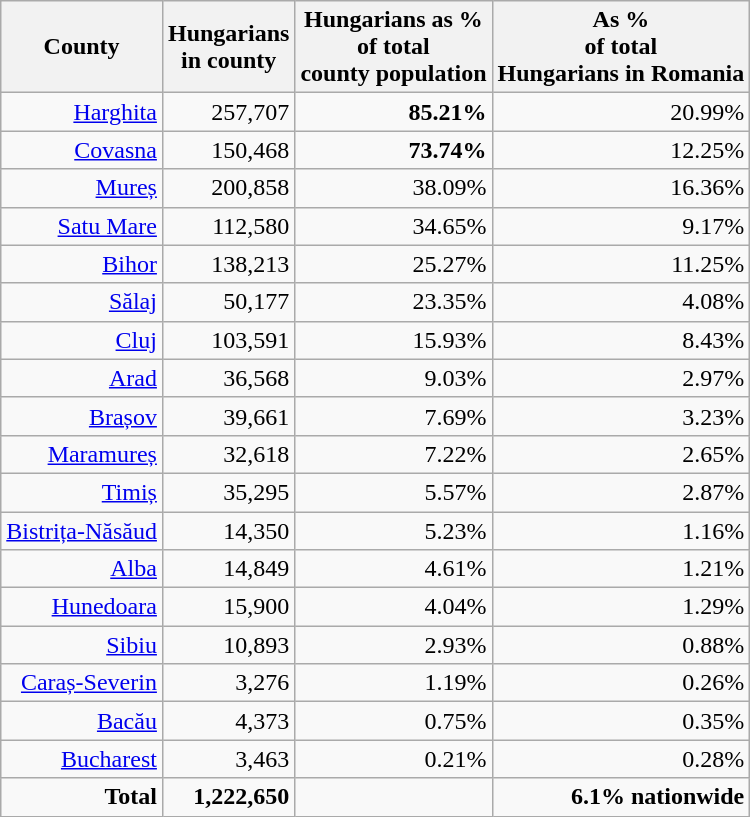<table class="wikitable sortable col1left"  style="text-align:right;">
<tr>
<th>County</th>
<th>Hungarians<br>in county</th>
<th>Hungarians as %<br>of total<br>county population</th>
<th>As %<br>of total<br>Hungarians in Romania</th>
</tr>
<tr>
<td><a href='#'>Harghita</a></td>
<td>257,707</td>
<td><strong>85.21%</strong></td>
<td>20.99%</td>
</tr>
<tr>
<td><a href='#'>Covasna</a></td>
<td>150,468</td>
<td><strong>73.74%</strong></td>
<td>12.25%</td>
</tr>
<tr>
<td><a href='#'>Mureș</a></td>
<td>200,858</td>
<td>38.09%</td>
<td>16.36%</td>
</tr>
<tr>
<td><a href='#'>Satu Mare</a></td>
<td>112,580</td>
<td>34.65%</td>
<td>9.17%</td>
</tr>
<tr>
<td><a href='#'>Bihor</a></td>
<td>138,213</td>
<td>25.27%</td>
<td>11.25%</td>
</tr>
<tr>
<td><a href='#'>Sălaj</a></td>
<td>50,177</td>
<td>23.35%</td>
<td>4.08%</td>
</tr>
<tr>
<td><a href='#'>Cluj</a></td>
<td>103,591</td>
<td>15.93%</td>
<td>8.43%</td>
</tr>
<tr>
<td><a href='#'>Arad</a></td>
<td>36,568</td>
<td>9.03%</td>
<td>2.97%</td>
</tr>
<tr>
<td><a href='#'>Brașov</a></td>
<td>39,661</td>
<td>7.69%</td>
<td>3.23%</td>
</tr>
<tr>
<td><a href='#'>Maramureș</a></td>
<td>32,618</td>
<td>7.22%</td>
<td>2.65%</td>
</tr>
<tr>
<td><a href='#'>Timiș</a></td>
<td>35,295</td>
<td>5.57%</td>
<td>2.87%</td>
</tr>
<tr>
<td><a href='#'>Bistrița-Năsăud</a></td>
<td>14,350</td>
<td>5.23%</td>
<td>1.16%</td>
</tr>
<tr>
<td><a href='#'>Alba</a></td>
<td>14,849</td>
<td>4.61%</td>
<td>1.21%</td>
</tr>
<tr>
<td><a href='#'>Hunedoara</a></td>
<td>15,900</td>
<td>4.04%</td>
<td>1.29%</td>
</tr>
<tr>
<td><a href='#'>Sibiu</a></td>
<td>10,893</td>
<td>2.93%</td>
<td>0.88%</td>
</tr>
<tr>
<td><a href='#'>Caraș-Severin</a></td>
<td>3,276</td>
<td>1.19%</td>
<td>0.26%</td>
</tr>
<tr>
<td><a href='#'>Bacău</a></td>
<td>4,373</td>
<td>0.75%</td>
<td>0.35%</td>
</tr>
<tr>
<td><a href='#'>Bucharest</a></td>
<td>3,463</td>
<td>0.21%</td>
<td>0.28%</td>
</tr>
<tr>
<td><strong>Total</strong></td>
<td><strong>1,222,650</strong></td>
<td></td>
<td><strong>6.1% nationwide</strong></td>
</tr>
</table>
